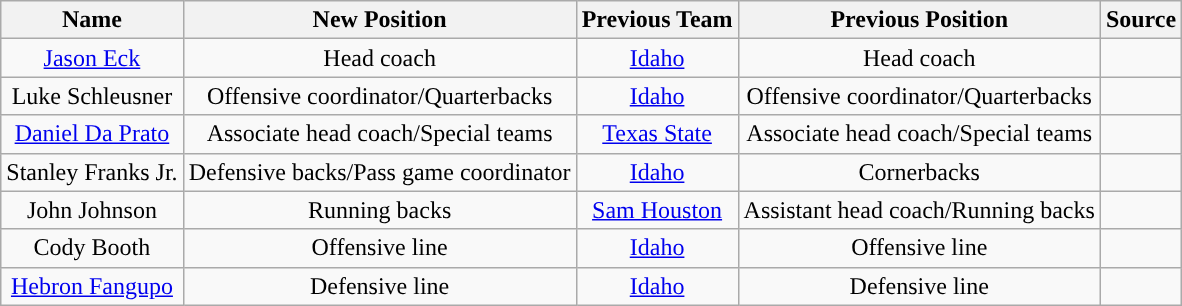<table class="wikitable">
<tr>
<th style="text-align:center; ">Name</th>
<th style="text-align:center; ">New Position</th>
<th style="text-align:center; ">Previous Team</th>
<th style="text-align:center; ">Previous Position</th>
<th style="text-align:center; ">Source</th>
</tr>
<tr align="center">
<td><a href='#'>Jason Eck</a></td>
<td>Head coach</td>
<td><a href='#'>Idaho</a></td>
<td>Head coach</td>
<td></td>
</tr>
<tr align="center">
<td>Luke Schleusner</td>
<td>Offensive coordinator/Quarterbacks</td>
<td><a href='#'>Idaho</a></td>
<td>Offensive coordinator/Quarterbacks</td>
<td></td>
</tr>
<tr align="center">
<td><a href='#'>Daniel Da Prato</a></td>
<td>Associate head coach/Special teams</td>
<td><a href='#'>Texas State</a></td>
<td>Associate head coach/Special teams</td>
<td></td>
</tr>
<tr align="center">
<td>Stanley Franks Jr.</td>
<td>Defensive backs/Pass game coordinator</td>
<td><a href='#'>Idaho</a></td>
<td>Cornerbacks</td>
<td></td>
</tr>
<tr align="center">
<td>John Johnson</td>
<td>Running backs</td>
<td><a href='#'>Sam Houston</a></td>
<td>Assistant head coach/Running backs</td>
<td></td>
</tr>
<tr align="center">
<td>Cody Booth</td>
<td>Offensive line</td>
<td><a href='#'>Idaho</a></td>
<td>Offensive line</td>
<td></td>
</tr>
<tr align="center">
<td><a href='#'>Hebron Fangupo</a></td>
<td>Defensive line</td>
<td><a href='#'>Idaho</a></td>
<td>Defensive line</td>
<td></td>
</tr>
</table>
